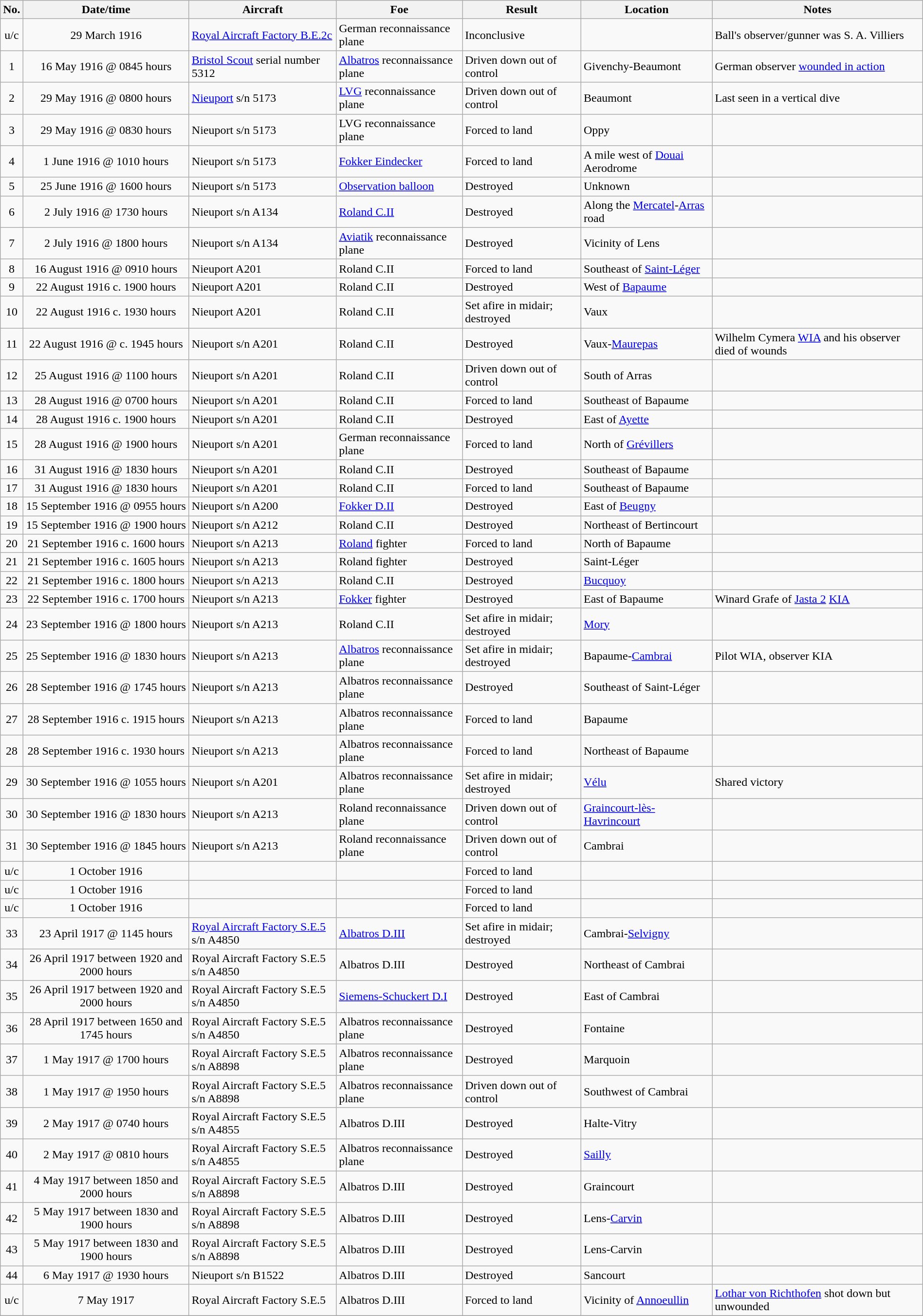<table class="wikitable" border="1" style="margin: 1em auto 1em auto">
<tr>
<th>No.</th>
<th>Date/time</th>
<th>Aircraft</th>
<th>Foe</th>
<th>Result</th>
<th>Location</th>
<th>Notes</th>
</tr>
<tr>
<td align="center">u/c</td>
<td align="center">29 March 1916</td>
<td><a href='#'>Royal Aircraft Factory B.E.2c</a></td>
<td>German reconnaissance plane</td>
<td>Inconclusive</td>
<td></td>
<td>Ball's observer/gunner was S. A. Villiers</td>
</tr>
<tr>
<td align="center">1</td>
<td align="center">16 May 1916 @ 0845 hours</td>
<td><a href='#'>Bristol Scout</a> serial number 5312</td>
<td><a href='#'>Albatros</a> reconnaissance plane</td>
<td>Driven down out of control</td>
<td>Givenchy-Beaumont</td>
<td>German observer <a href='#'>wounded in action</a></td>
</tr>
<tr>
<td align="center">2</td>
<td align="center">29 May 1916 @ 0800 hours</td>
<td><a href='#'>Nieuport</a> s/n 5173</td>
<td><a href='#'>LVG</a> reconnaissance plane</td>
<td>Driven down out of control</td>
<td>Beaumont</td>
<td>Last seen in a vertical dive</td>
</tr>
<tr>
<td align="center">3</td>
<td align="center">29 May 1916 @ 0830 hours</td>
<td>Nieuport s/n 5173</td>
<td>LVG reconnaissance plane</td>
<td>Forced to land</td>
<td>Oppy</td>
<td></td>
</tr>
<tr>
<td align="center">4</td>
<td align="center">1 June 1916 @ 1010 hours</td>
<td>Nieuport s/n 5173</td>
<td><a href='#'>Fokker Eindecker</a></td>
<td>Forced to land</td>
<td>A mile west of <a href='#'>Douai</a> Aerodrome</td>
<td></td>
</tr>
<tr>
<td align="center">5</td>
<td align="center">25 June 1916 @ 1600 hours</td>
<td>Nieuport s/n 5173</td>
<td><a href='#'>Observation balloon</a></td>
<td>Destroyed</td>
<td>Unknown</td>
<td></td>
</tr>
<tr>
<td align="center">6</td>
<td align="center">2 July 1916 @ 1730 hours</td>
<td>Nieuport s/n A134</td>
<td><a href='#'>Roland C.II</a></td>
<td>Destroyed</td>
<td>Along the <a href='#'>Mercatel</a>-<a href='#'>Arras</a> road</td>
<td></td>
</tr>
<tr>
<td align="center">7</td>
<td align="center">2 July 1916 @ 1800 hours</td>
<td>Nieuport s/n A134</td>
<td><a href='#'>Aviatik</a> reconnaissance plane</td>
<td>Destroyed</td>
<td>Vicinity of Lens</td>
<td></td>
</tr>
<tr>
<td align="center">8</td>
<td align="center">16 August 1916 @ 0910 hours</td>
<td>Nieuport A201</td>
<td>Roland C.II</td>
<td>Forced to land</td>
<td>Southeast of <a href='#'>Saint-Léger</a></td>
<td></td>
</tr>
<tr>
<td align="center">9</td>
<td align="center">22 August 1916 c. 1900 hours</td>
<td>Nieuport A201</td>
<td>Roland C.II</td>
<td>Destroyed</td>
<td>West of <a href='#'>Bapaume</a></td>
<td></td>
</tr>
<tr>
<td align="center">10</td>
<td align="center">22 August 1916 c. 1930 hours</td>
<td>Nieuport A201</td>
<td>Roland C.II</td>
<td>Set afire in midair; destroyed</td>
<td>Vaux</td>
<td></td>
</tr>
<tr>
<td align="center">11</td>
<td align="center">22 August 1916 @ c. 1945 hours</td>
<td>Nieuport s/n A201</td>
<td>Roland C.II</td>
<td>Destroyed</td>
<td>Vaux-<a href='#'>Maurepas</a></td>
<td>Wilhelm Cymera <a href='#'>WIA</a> and his observer died of wounds</td>
</tr>
<tr>
<td align="center">12</td>
<td align="center">25 August 1916 @ 1100 hours</td>
<td>Nieuport s/n A201</td>
<td>Roland C.II</td>
<td>Driven down out of control</td>
<td>South of Arras</td>
<td></td>
</tr>
<tr>
<td align="center">13</td>
<td align="center">28 August 1916 @ 0700 hours</td>
<td>Nieuport s/n A201</td>
<td>Roland C.II</td>
<td>Forced to land</td>
<td>Southeast of Bapaume</td>
<td></td>
</tr>
<tr>
<td align="center">14</td>
<td align="center">28 August 1916 c. 1900 hours</td>
<td>Nieuport s/n A201</td>
<td>Roland C.II</td>
<td>Destroyed</td>
<td>East of <a href='#'>Ayette</a></td>
<td></td>
</tr>
<tr>
<td align="center">15</td>
<td align="center">28 August 1916 @ 1900 hours</td>
<td>Nieuport s/n A201</td>
<td>German reconnaissance plane</td>
<td>Forced to land</td>
<td>North of <a href='#'>Grévillers</a></td>
<td></td>
</tr>
<tr>
<td align="center">16</td>
<td align="center">31 August 1916 @ 1830 hours</td>
<td>Nieuport s/n A201</td>
<td>Roland C.II</td>
<td>Destroyed</td>
<td>Southeast of Bapaume</td>
<td></td>
</tr>
<tr>
<td align="center">17</td>
<td align="center">31 August 1916 @ 1830 hours</td>
<td>Nieuport s/n A201</td>
<td>Roland C.II</td>
<td>Forced to land</td>
<td>Southeast of Bapaume</td>
<td></td>
</tr>
<tr>
<td align="center">18</td>
<td align="center">15 September 1916 @ 0955 hours</td>
<td>Nieuport s/n A200</td>
<td><a href='#'>Fokker D.II</a></td>
<td>Destroyed</td>
<td>East of <a href='#'>Beugny</a></td>
<td></td>
</tr>
<tr>
<td align="center">19</td>
<td align="center">15 September 1916 @ 1900 hours</td>
<td>Nieuport s/n A212</td>
<td>Roland C.II</td>
<td>Destroyed</td>
<td>Northeast of Bertincourt</td>
<td></td>
</tr>
<tr>
<td align="center">20</td>
<td align="center">21 September 1916 c. 1600 hours</td>
<td>Nieuport s/n A213</td>
<td><a href='#'>Roland</a> fighter</td>
<td>Forced to land</td>
<td>North of Bapaume</td>
<td></td>
</tr>
<tr>
<td align="center">21</td>
<td align="center">21 September 1916 c. 1605 hours</td>
<td>Nieuport s/n A213</td>
<td>Roland fighter</td>
<td>Destroyed</td>
<td>Saint-Léger</td>
<td></td>
</tr>
<tr>
<td align="center">22</td>
<td align="center">21 September 1916 c. 1800 hours</td>
<td>Nieuport s/n A213</td>
<td>Roland C.II</td>
<td>Destroyed</td>
<td><a href='#'>Bucquoy</a></td>
<td></td>
</tr>
<tr>
<td align="center">23</td>
<td align="center">22 September 1916 c. 1700 hours</td>
<td>Nieuport s/n A213</td>
<td><a href='#'>Fokker</a> fighter</td>
<td>Destroyed</td>
<td>East of Bapaume</td>
<td>Winard Grafe of <a href='#'>Jasta 2</a> <a href='#'>KIA</a></td>
</tr>
<tr>
<td align="center">24</td>
<td align="center">23 September 1916 @ 1800 hours</td>
<td>Nieuport s/n A213</td>
<td>Roland C.II</td>
<td>Set afire in midair; destroyed</td>
<td><a href='#'>Mory</a></td>
<td></td>
</tr>
<tr>
<td align="center">25</td>
<td align="center">25 September 1916 @ 1830 hours</td>
<td>Nieuport s/n A213</td>
<td><a href='#'>Albatros</a> reconnaissance plane</td>
<td>Set afire in midair; destroyed</td>
<td>Bapaume-<a href='#'>Cambrai</a></td>
<td>Pilot WIA, observer KIA</td>
</tr>
<tr>
<td align="center">26</td>
<td align="center">28 September 1916 @ 1745 hours</td>
<td>Nieuport s/n A213</td>
<td>Albatros reconnaissance plane</td>
<td>Destroyed</td>
<td>Southeast of Saint-Léger</td>
<td></td>
</tr>
<tr>
<td align="center">27</td>
<td align="center">28 September 1916 c. 1915 hours</td>
<td>Nieuport s/n A213</td>
<td>Albatros reconnaissance plane</td>
<td>Forced to land</td>
<td>Bapaume</td>
<td></td>
</tr>
<tr>
<td align="center">28</td>
<td align="center">28 September 1916 c. 1930 hours</td>
<td>Nieuport s/n A213</td>
<td>Albatros reconnaissance plane</td>
<td>Forced to land</td>
<td>Northeast of Bapaume</td>
<td></td>
</tr>
<tr>
<td align="center">29</td>
<td align="center">30 September 1916 @ 1055 hours</td>
<td>Nieuport s/n A201</td>
<td>Albatros reconnaissance plane</td>
<td>Set afire in midair; destroyed</td>
<td><a href='#'>Vélu</a></td>
<td>Shared victory</td>
</tr>
<tr>
<td align="center">30</td>
<td align="center">30 September 1916 @ 1830 hours</td>
<td>Nieuport s/n A213</td>
<td>Roland reconnaissance plane</td>
<td>Driven down out of control</td>
<td><a href='#'>Graincourt-lès-Havrincourt</a></td>
<td></td>
</tr>
<tr>
<td align="center">31</td>
<td align="center">30 September 1916 @ 1845 hours</td>
<td>Nieuport s/n A213</td>
<td>Roland reconnaissance plane</td>
<td>Driven down out of control</td>
<td>Cambrai</td>
<td></td>
</tr>
<tr>
<td align="center">u/c</td>
<td align="center">1 October 1916</td>
<td></td>
<td></td>
<td>Forced to land</td>
<td></td>
<td></td>
</tr>
<tr>
<td align="center">u/c</td>
<td align="center">1 October 1916</td>
<td></td>
<td></td>
<td>Forced to land</td>
<td></td>
<td></td>
</tr>
<tr>
<td align="center">u/c</td>
<td align="center">1 October 1916</td>
<td></td>
<td></td>
<td>Forced to land</td>
<td></td>
<td></td>
</tr>
<tr>
<td align="center">33</td>
<td align="center">23 April 1917 @ 1145 hours</td>
<td><a href='#'>Royal Aircraft Factory S.E.5</a> s/n A4850</td>
<td><a href='#'>Albatros D.III</a></td>
<td>Set afire in midair; destroyed</td>
<td>Cambrai-<a href='#'>Selvigny</a></td>
<td></td>
</tr>
<tr>
<td align="center">34</td>
<td align="center">26 April 1917 between 1920 and 2000 hours</td>
<td>Royal Aircraft Factory S.E.5 s/n A4850</td>
<td>Albatros D.III</td>
<td>Destroyed</td>
<td>Northeast of Cambrai</td>
<td></td>
</tr>
<tr>
<td align="center">35</td>
<td align="center">26 April 1917 between 1920 and 2000 hours</td>
<td>Royal Aircraft Factory S.E.5 s/n A4850</td>
<td><a href='#'>Siemens-Schuckert D.I</a></td>
<td>Destroyed</td>
<td>East of Cambrai</td>
<td></td>
</tr>
<tr>
<td align="center">36</td>
<td align="center">28 April 1917 between 1650 and 1745 hours</td>
<td>Royal Aircraft Factory S.E.5 s/n A4850</td>
<td>Albatros reconnaissance plane</td>
<td>Destroyed</td>
<td>Fontaine</td>
<td></td>
</tr>
<tr>
<td align="center">37</td>
<td align="center">1 May 1917 @ 1700 hours</td>
<td>Royal Aircraft Factory S.E.5 s/n A8898</td>
<td>Albatros reconnaissance plane</td>
<td>Destroyed</td>
<td>Marquoin</td>
<td></td>
</tr>
<tr>
<td align="center">38</td>
<td align="center">1 May 1917 @ 1950 hours</td>
<td>Royal Aircraft Factory S.E.5 s/n A8898</td>
<td>Albatros reconnaissance plane</td>
<td>Driven down out of control</td>
<td>Southwest of Cambrai</td>
<td></td>
</tr>
<tr>
<td align="center">39</td>
<td align="center">2 May 1917 @ 0740 hours</td>
<td>Royal Aircraft Factory S.E.5 s/n A4855</td>
<td>Albatros D.III</td>
<td>Destroyed</td>
<td>Halte-Vitry</td>
<td></td>
</tr>
<tr>
<td align="center">40</td>
<td align="center">2 May 1917 @ 0810 hours</td>
<td>Royal Aircraft Factory S.E.5 s/n A4855</td>
<td>Albatros reconnaissance plane</td>
<td>Destroyed</td>
<td><a href='#'>Sailly</a></td>
<td></td>
</tr>
<tr>
<td align="center">41</td>
<td align="center">4 May 1917 between 1850 and 2000 hours</td>
<td>Royal Aircraft Factory S.E.5 s/n A8898</td>
<td>Albatros D.III</td>
<td>Destroyed</td>
<td>Graincourt</td>
<td></td>
</tr>
<tr>
<td align="center">42</td>
<td align="center">5 May 1917 between 1830 and 1900 hours</td>
<td>Royal Aircraft Factory S.E.5 s/n A8898</td>
<td>Albatros D.III</td>
<td>Destroyed</td>
<td>Lens-<a href='#'>Carvin</a></td>
<td></td>
</tr>
<tr>
<td align="center">43</td>
<td align="center">5 May 1917 between 1830 and 1900 hours</td>
<td>Royal Aircraft Factory S.E.5 s/n A8898</td>
<td>Albatros D.III</td>
<td>Destroyed</td>
<td>Lens-Carvin</td>
<td></td>
</tr>
<tr>
<td align="center">44</td>
<td align="center">6 May 1917 @ 1930 hours</td>
<td>Nieuport s/n B1522</td>
<td>Albatros D.III</td>
<td>Destroyed</td>
<td>Sancourt</td>
<td></td>
</tr>
<tr>
<td align="center">u/c</td>
<td align="center">7 May 1917</td>
<td>Royal Aircraft Factory S.E.5</td>
<td>Albatros D.III</td>
<td>Forced to land</td>
<td>Vicinity of <a href='#'>Annoeullin</a></td>
<td><a href='#'>Lothar von Richthofen</a> shot down but unwounded</td>
</tr>
<tr>
</tr>
</table>
